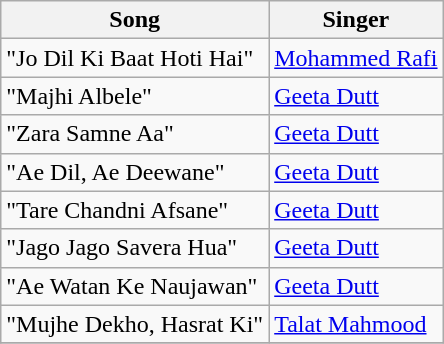<table class="wikitable">
<tr>
<th>Song</th>
<th>Singer</th>
</tr>
<tr>
<td>"Jo Dil Ki Baat Hoti Hai"</td>
<td><a href='#'>Mohammed Rafi</a></td>
</tr>
<tr>
<td>"Majhi Albele"</td>
<td><a href='#'>Geeta Dutt</a></td>
</tr>
<tr>
<td>"Zara Samne Aa"</td>
<td><a href='#'>Geeta Dutt</a></td>
</tr>
<tr>
<td>"Ae Dil, Ae Deewane"</td>
<td><a href='#'>Geeta Dutt</a></td>
</tr>
<tr>
<td>"Tare Chandni Afsane"</td>
<td><a href='#'>Geeta Dutt</a></td>
</tr>
<tr>
<td>"Jago Jago Savera Hua"</td>
<td><a href='#'>Geeta Dutt</a></td>
</tr>
<tr>
<td>"Ae Watan Ke Naujawan"</td>
<td><a href='#'>Geeta Dutt</a></td>
</tr>
<tr>
<td>"Mujhe Dekho, Hasrat Ki"</td>
<td><a href='#'>Talat Mahmood</a></td>
</tr>
<tr>
</tr>
</table>
